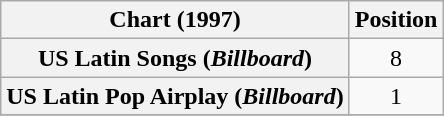<table class="wikitable plainrowheaders sortable" style="text-align:center;">
<tr>
<th scope="col">Chart (1997)</th>
<th scope="col">Position</th>
</tr>
<tr>
<th scope="row">US Latin Songs (<em>Billboard</em>)</th>
<td>8</td>
</tr>
<tr>
<th scope="row">US Latin Pop Airplay (<em>Billboard</em>)</th>
<td>1</td>
</tr>
<tr>
</tr>
</table>
